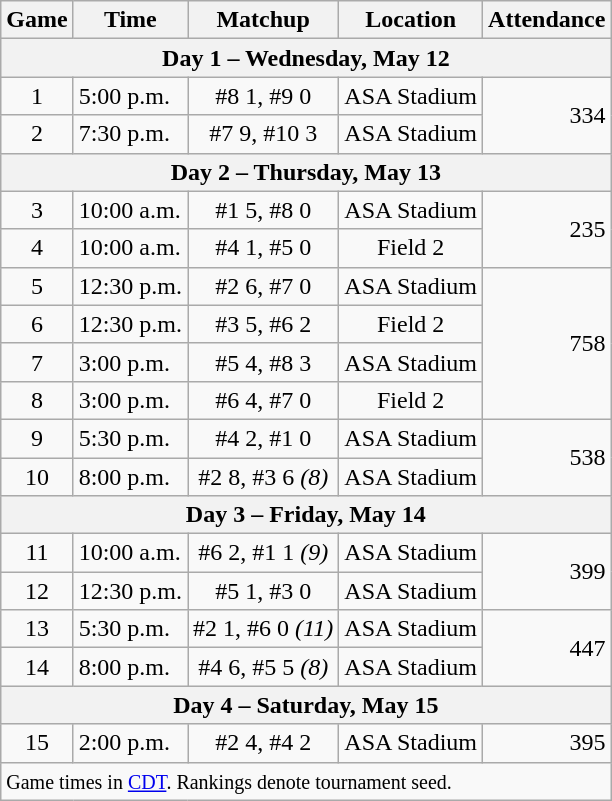<table class="wikitable">
<tr>
<th>Game</th>
<th>Time</th>
<th>Matchup</th>
<th>Location</th>
<th>Attendance</th>
</tr>
<tr>
<th colspan=5>Day 1 – Wednesday, May 12</th>
</tr>
<tr>
<td style="text-align:center;">1</td>
<td>5:00 p.m.</td>
<td style="text-align:center;">#8 <strong></strong> 1, #9  0</td>
<td style="text-align:center;">ASA Stadium</td>
<td rowspan=2 style="text-align:right;">334</td>
</tr>
<tr>
<td style="text-align:center;">2</td>
<td>7:30 p.m.</td>
<td style="text-align:center;">#7 <strong></strong> 9, #10  3</td>
<td style="text-align:center;">ASA Stadium</td>
</tr>
<tr>
<th colspan=5>Day 2 – Thursday, May 13</th>
</tr>
<tr>
<td style="text-align:center;">3</td>
<td>10:00 a.m.</td>
<td style="text-align:center;">#1 <strong></strong> 5, #8  0</td>
<td style="text-align:center;">ASA Stadium</td>
<td rowspan=2 style="text-align:right;">235</td>
</tr>
<tr>
<td style="text-align:center;">4</td>
<td>10:00 a.m.</td>
<td style="text-align:center;">#4 <strong></strong> 1, #5  0</td>
<td style="text-align:center;">Field 2</td>
</tr>
<tr>
<td style="text-align:center;">5</td>
<td>12:30 p.m.</td>
<td style="text-align:center;">#2 <strong></strong> 6, #7  0</td>
<td style="text-align:center;">ASA Stadium</td>
<td rowspan=4 style="text-align:right;">758</td>
</tr>
<tr>
<td style="text-align:center;">6</td>
<td>12:30 p.m.</td>
<td style="text-align:center;">#3 <strong></strong> 5, #6  2</td>
<td style="text-align:center;">Field 2</td>
</tr>
<tr>
<td style="text-align:center;">7</td>
<td>3:00 p.m.</td>
<td style="text-align:center;">#5 <strong></strong> 4, #8  3</td>
<td style="text-align:center;">ASA Stadium</td>
</tr>
<tr>
<td style="text-align:center;">8</td>
<td>3:00 p.m.</td>
<td style="text-align:center;">#6 <strong></strong> 4, #7  0</td>
<td style="text-align:center;">Field 2</td>
</tr>
<tr>
<td style="text-align:center;">9</td>
<td>5:30 p.m.</td>
<td style="text-align:center;">#4 <strong></strong> 2, #1  0</td>
<td style="text-align:center;">ASA Stadium</td>
<td rowspan=2 style="text-align:right;">538</td>
</tr>
<tr>
<td style="text-align:center;">10</td>
<td>8:00 p.m.</td>
<td style="text-align:center;">#2 <strong></strong> 8, #3  6 <em>(8)</em></td>
<td style="text-align:center;">ASA Stadium</td>
</tr>
<tr>
<th colspan=5>Day 3 – Friday, May 14</th>
</tr>
<tr>
<td style="text-align:center;">11</td>
<td>10:00 a.m.</td>
<td style="text-align:center;">#6 <strong></strong> 2, #1  1 <em>(9)</em></td>
<td style="text-align:center;">ASA Stadium</td>
<td rowspan=2 style="text-align:right;">399</td>
</tr>
<tr>
<td style="text-align:center;">12</td>
<td>12:30 p.m.</td>
<td style="text-align:center;">#5 <strong></strong> 1, #3  0</td>
<td style="text-align:center;">ASA Stadium</td>
</tr>
<tr>
<td style="text-align:center;">13</td>
<td>5:30 p.m.</td>
<td style="text-align:center;">#2 <strong></strong> 1, #6  0 <em>(11)</em></td>
<td style="text-align:center;">ASA Stadium</td>
<td rowspan=2 style="text-align:right;">447</td>
</tr>
<tr>
<td style="text-align:center;">14</td>
<td>8:00 p.m.</td>
<td style="text-align:center;">#4 <strong></strong> 6, #5  5 <em>(8)</em></td>
<td style="text-align:center;">ASA Stadium</td>
</tr>
<tr>
<th colspan=5>Day 4 – Saturday, May 15</th>
</tr>
<tr>
<td style="text-align:center;">15</td>
<td>2:00 p.m.</td>
<td style="text-align:center;">#2 <strong></strong> 4, #4  2</td>
<td style="text-align:center;">ASA Stadium</td>
<td style="text-align:right;">395</td>
</tr>
<tr>
<td colspan=5><small>Game times in <a href='#'>CDT</a>. Rankings denote tournament seed.</small></td>
</tr>
</table>
